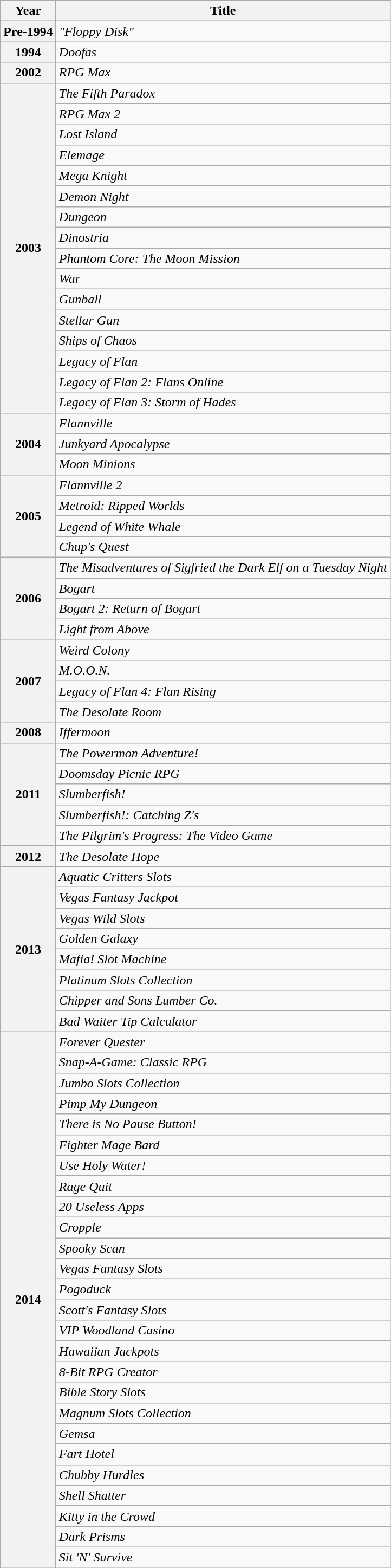<table class="wikitable sortable">
<tr>
<th scope="col">Year</th>
<th scope="col">Title</th>
</tr>
<tr>
<th scope="row">Pre-1994</th>
<td><em>"Floppy Disk"</em></td>
</tr>
<tr>
<th scope="row">1994</th>
<td><em>Doofas</em></td>
</tr>
<tr>
<th scope="row">2002</th>
<td><em>RPG Max</em></td>
</tr>
<tr>
<th rowspan="16" scope="row">2003</th>
<td><em>The Fifth Paradox</em></td>
</tr>
<tr>
<td><em>RPG Max 2</em></td>
</tr>
<tr>
<td><em>Lost Island</em></td>
</tr>
<tr>
<td><em>Elemage</em></td>
</tr>
<tr>
<td><em>Mega Knight</em></td>
</tr>
<tr>
<td><em>Demon Night</em></td>
</tr>
<tr>
<td><em>Dungeon</em></td>
</tr>
<tr>
<td><em>Dinostria</em></td>
</tr>
<tr>
<td><em>Phantom Core: The Moon Mission</em></td>
</tr>
<tr>
<td><em>War</em></td>
</tr>
<tr>
<td><em>Gunball</em></td>
</tr>
<tr>
<td><em>Stellar Gun</em></td>
</tr>
<tr>
<td><em>Ships of Chaos</em></td>
</tr>
<tr>
<td><em>Legacy of Flan</em></td>
</tr>
<tr>
<td><em>Legacy of Flan 2: Flans Online</em></td>
</tr>
<tr>
<td><em>Legacy of Flan 3: Storm of Hades</em></td>
</tr>
<tr>
<th rowspan="3" scope="row">2004</th>
<td><em>Flannville</em></td>
</tr>
<tr>
<td><em>Junkyard Apocalypse</em></td>
</tr>
<tr>
<td><em>Moon Minions</em></td>
</tr>
<tr>
<th rowspan="4" scope="row">2005</th>
<td><em>Flannville 2</em></td>
</tr>
<tr>
<td><em>Metroid: Ripped Worlds</em></td>
</tr>
<tr>
<td><em>Legend of White Whale</em></td>
</tr>
<tr>
<td><em>Chup's Quest</em></td>
</tr>
<tr>
<th rowspan="4" scope="row">2006</th>
<td><em>The Misadventures of Sigfried the Dark Elf on a Tuesday Night</em></td>
</tr>
<tr>
<td><em>Bogart</em></td>
</tr>
<tr>
<td><em>Bogart 2: Return of Bogart</em></td>
</tr>
<tr>
<td><em>Light from Above</em></td>
</tr>
<tr>
<th rowspan="4" scope="row">2007</th>
<td><em>Weird Colony</em></td>
</tr>
<tr>
<td><em>M.O.O.N.</em></td>
</tr>
<tr>
<td><em>Legacy of Flan 4: Flan Rising</em></td>
</tr>
<tr>
<td><em>The Desolate Room</em></td>
</tr>
<tr>
<th scope="row">2008</th>
<td><em>Iffermoon</em></td>
</tr>
<tr>
<th rowspan="5" scope="row">2011</th>
<td><em>The Powermon Adventure!</em></td>
</tr>
<tr>
<td><em>Doomsday Picnic RPG</em></td>
</tr>
<tr>
<td><em>Slumberfish!</em></td>
</tr>
<tr>
<td><em>Slumberfish!: Catching Z's</em></td>
</tr>
<tr>
<td><em>The Pilgrim's Progress: The Video Game</em></td>
</tr>
<tr>
<th scope="row">2012</th>
<td><em>The Desolate Hope</em></td>
</tr>
<tr>
<th rowspan="8" scope="row">2013</th>
<td><em>Aquatic Critters Slots</em></td>
</tr>
<tr>
<td><em>Vegas Fantasy Jackpot</em></td>
</tr>
<tr>
<td><em>Vegas Wild Slots</em></td>
</tr>
<tr>
<td><em>Golden Galaxy</em></td>
</tr>
<tr>
<td><em>Mafia! Slot Machine</em></td>
</tr>
<tr>
<td><em>Platinum Slots Collection</em></td>
</tr>
<tr>
<td><em>Chipper and Sons Lumber Co.</em></td>
</tr>
<tr>
<td><em>Bad Waiter Tip Calculator</em></td>
</tr>
<tr>
<th rowspan="26" scope="row">2014</th>
<td><em>Forever Quester</em></td>
</tr>
<tr>
<td><em>Snap-A-Game: Classic RPG</em></td>
</tr>
<tr>
<td><em>Jumbo Slots Collection</em></td>
</tr>
<tr>
<td><em>Pimp My Dungeon</em></td>
</tr>
<tr>
<td><em>There is No Pause Button!</em></td>
</tr>
<tr>
<td><em>Fighter Mage Bard</em></td>
</tr>
<tr>
<td><em>Use Holy Water!</em></td>
</tr>
<tr>
<td><em>Rage Quit</em></td>
</tr>
<tr>
<td><em>20 Useless Apps</em></td>
</tr>
<tr>
<td><em>Cropple</em></td>
</tr>
<tr>
<td><em>Spooky Scan</em></td>
</tr>
<tr>
<td><em>Vegas Fantasy Slots</em></td>
</tr>
<tr>
<td><em>Pogoduck</em></td>
</tr>
<tr>
<td><em>Scott's Fantasy Slots</em></td>
</tr>
<tr>
<td><em>VIP Woodland Casino</em></td>
</tr>
<tr>
<td><em>Hawaiian Jackpots</em></td>
</tr>
<tr>
<td><em>8-Bit RPG Creator</em></td>
</tr>
<tr>
<td><em>Bible Story Slots</em></td>
</tr>
<tr>
<td><em>Magnum Slots Collection</em></td>
</tr>
<tr>
<td><em>Gemsa</em></td>
</tr>
<tr>
<td><em>Fart Hotel</em></td>
</tr>
<tr>
<td><em>Chubby Hurdles</em></td>
</tr>
<tr>
<td><em>Shell Shatter</em></td>
</tr>
<tr>
<td><em>Kitty in the Crowd</em></td>
</tr>
<tr>
<td><em>Dark Prisms</em></td>
</tr>
<tr>
<td><em>Sit 'N' Survive</em></td>
</tr>
</table>
